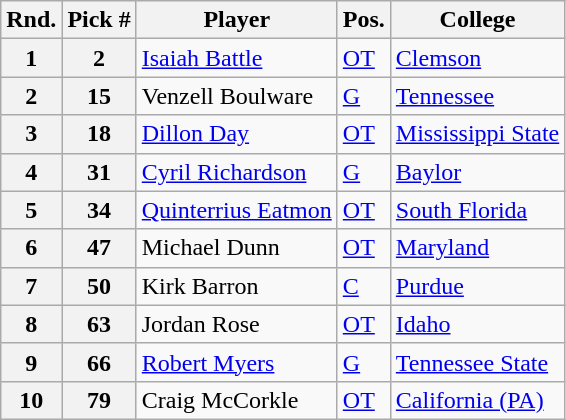<table class="wikitable sortable">
<tr>
<th><abbr>Rnd.</abbr></th>
<th><abbr>Pick #</abbr></th>
<th>Player</th>
<th><abbr>Pos.</abbr></th>
<th><abbr>College</abbr></th>
</tr>
<tr>
<th>1</th>
<th><span></span><strong>2</strong></th>
<td><a href='#'>Isaiah Battle</a></td>
<td><a href='#'>OT</a></td>
<td><a href='#'>Clemson</a></td>
</tr>
<tr>
<th>2</th>
<th><span></span><strong>15</strong></th>
<td>Venzell Boulware</td>
<td><a href='#'>G</a></td>
<td><a href='#'>Tennessee</a></td>
</tr>
<tr>
<th>3</th>
<th><span></span><strong>18</strong></th>
<td><a href='#'>Dillon Day</a></td>
<td><a href='#'>OT</a></td>
<td><a href='#'>Mississippi State</a></td>
</tr>
<tr>
<th>4</th>
<th><span></span><strong>31</strong></th>
<td><a href='#'>Cyril Richardson</a></td>
<td><a href='#'>G</a></td>
<td><a href='#'>Baylor</a></td>
</tr>
<tr>
<th>5</th>
<th><span></span><strong>34</strong></th>
<td><a href='#'>Quinterrius Eatmon</a></td>
<td><a href='#'>OT</a></td>
<td><a href='#'>South Florida</a></td>
</tr>
<tr>
<th>6</th>
<th><span></span><strong>47</strong></th>
<td>Michael Dunn</td>
<td><a href='#'>OT</a></td>
<td><a href='#'>Maryland</a></td>
</tr>
<tr>
<th>7</th>
<th><span></span><strong>50</strong></th>
<td>Kirk Barron</td>
<td><a href='#'>C</a></td>
<td><a href='#'>Purdue</a></td>
</tr>
<tr>
<th>8</th>
<th><span></span><strong>63</strong></th>
<td>Jordan Rose</td>
<td><a href='#'>OT</a></td>
<td><a href='#'>Idaho</a></td>
</tr>
<tr>
<th>9</th>
<th><span></span><strong>66</strong></th>
<td><a href='#'>Robert Myers</a></td>
<td><a href='#'>G</a></td>
<td><a href='#'>Tennessee State</a></td>
</tr>
<tr>
<th>10</th>
<th><span></span><strong>79</strong></th>
<td>Craig McCorkle</td>
<td><a href='#'>OT</a></td>
<td><a href='#'>California (PA)</a></td>
</tr>
</table>
